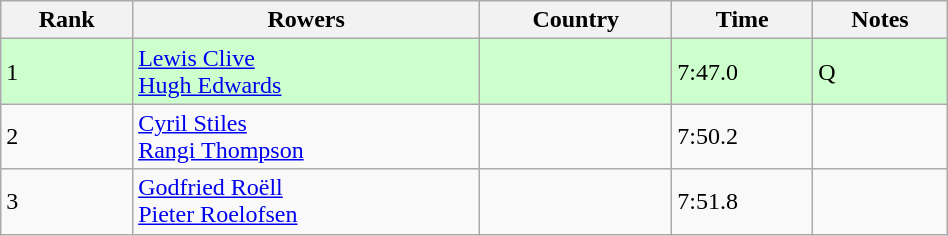<table class="wikitable" width=50%>
<tr>
<th>Rank</th>
<th>Rowers</th>
<th>Country</th>
<th>Time</th>
<th>Notes</th>
</tr>
<tr bgcolor=ccffcc>
<td>1</td>
<td><a href='#'>Lewis Clive</a><br><a href='#'>Hugh Edwards</a></td>
<td></td>
<td>7:47.0</td>
<td>Q</td>
</tr>
<tr>
<td>2</td>
<td><a href='#'>Cyril Stiles</a><br><a href='#'>Rangi Thompson</a></td>
<td></td>
<td>7:50.2</td>
<td></td>
</tr>
<tr>
<td>3</td>
<td><a href='#'>Godfried Roëll</a><br><a href='#'>Pieter Roelofsen</a></td>
<td></td>
<td>7:51.8</td>
<td></td>
</tr>
</table>
